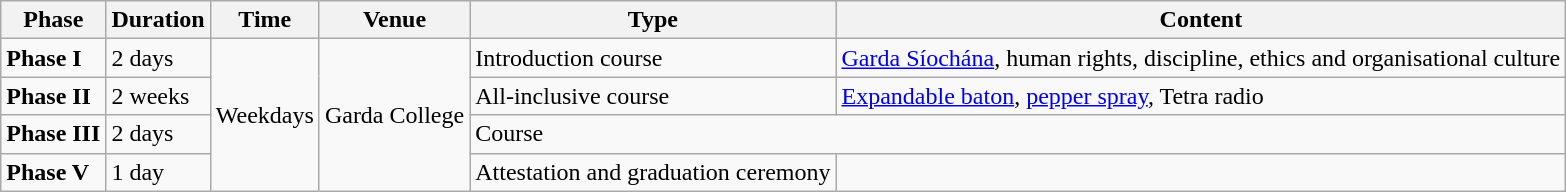<table class="wikitable">
<tr>
<th>Phase</th>
<th>Duration</th>
<th>Time</th>
<th>Venue</th>
<th>Type</th>
<th>Content</th>
</tr>
<tr>
<td><strong>Phase I</strong></td>
<td>2 days</td>
<td rowspan="4">Weekdays</td>
<td rowspan="4">Garda College</td>
<td>Introduction course</td>
<td><a href='#'>Garda Síochána</a>, human rights, discipline, ethics and organisational culture</td>
</tr>
<tr>
<td><strong>Phase II</strong></td>
<td>2 weeks</td>
<td>All-inclusive course</td>
<td><a href='#'>Expandable baton</a>, <a href='#'>pepper spray</a>, Tetra radio</td>
</tr>
<tr>
<td><strong>Phase III</strong></td>
<td>2 days</td>
<td colspan="2">Course</td>
</tr>
<tr>
<td><strong>Phase V</strong></td>
<td>1 day</td>
<td>Attestation and graduation ceremony</td>
<td></td>
</tr>
</table>
